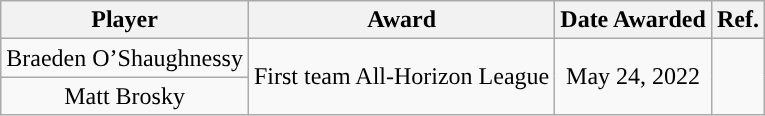<table class="wikitable sortable sortable" style="text-align: center">
<tr align=center>
<th>Player</th>
<th>Award</th>
<th>Date Awarded</th>
<th>Ref.</th>
</tr>
<tr>
<td>Braeden O’Shaughnessy</td>
<td rowspan="2">First team All-Horizon League</td>
<td rowspan="7">May 24, 2022</td>
<td rowspan="7"></td>
</tr>
<tr>
<td>Matt Brosky</td>
</tr>
</table>
